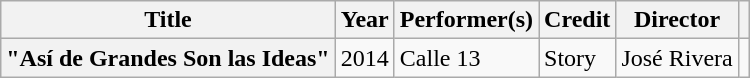<table class="wikitable plainrowheaders">
<tr>
<th>Title</th>
<th>Year</th>
<th>Performer(s)</th>
<th>Credit</th>
<th>Director</th>
<th></th>
</tr>
<tr>
<th scope="row">"Así de Grandes Son las Ideas"</th>
<td>2014</td>
<td>Calle 13</td>
<td>Story</td>
<td>José Rivera</td>
<td></td>
</tr>
</table>
